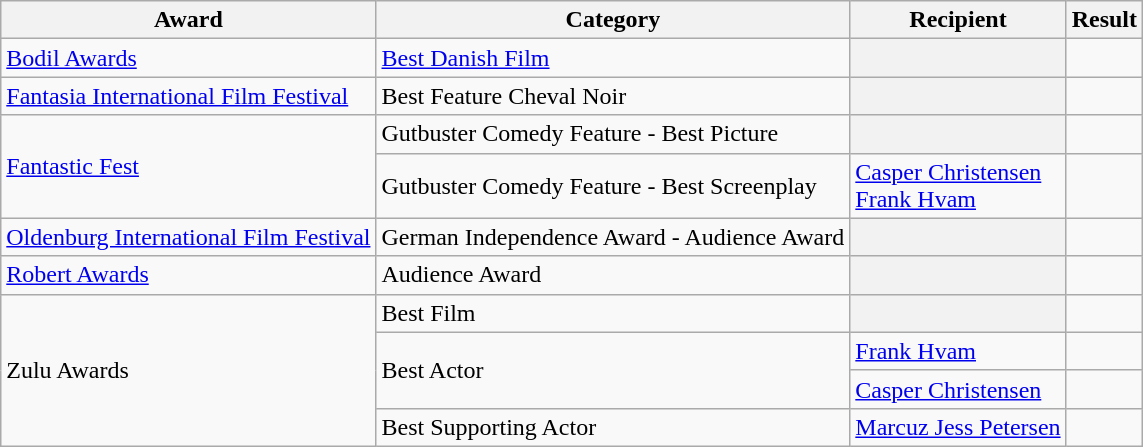<table class="wikitable">
<tr>
<th>Award</th>
<th>Category</th>
<th>Recipient</th>
<th>Result</th>
</tr>
<tr>
<td><a href='#'>Bodil Awards</a></td>
<td><a href='#'>Best Danish Film</a></td>
<th></th>
<td></td>
</tr>
<tr>
<td><a href='#'>Fantasia International Film Festival</a></td>
<td>Best Feature Cheval Noir</td>
<th></th>
<td></td>
</tr>
<tr>
<td rowspan="2"><a href='#'>Fantastic Fest</a></td>
<td>Gutbuster Comedy Feature - Best Picture</td>
<th></th>
<td></td>
</tr>
<tr>
<td>Gutbuster Comedy Feature - Best Screenplay</td>
<td><a href='#'>Casper Christensen</a><br><a href='#'>Frank Hvam</a></td>
<td></td>
</tr>
<tr>
<td><a href='#'>Oldenburg International Film Festival</a></td>
<td>German Independence Award - Audience Award</td>
<th></th>
<td></td>
</tr>
<tr>
<td><a href='#'>Robert Awards</a></td>
<td>Audience Award</td>
<th></th>
<td></td>
</tr>
<tr>
<td rowspan="4">Zulu Awards</td>
<td>Best Film</td>
<th></th>
<td></td>
</tr>
<tr>
<td rowspan="2">Best Actor</td>
<td><a href='#'>Frank Hvam</a></td>
<td></td>
</tr>
<tr>
<td><a href='#'>Casper Christensen</a></td>
<td></td>
</tr>
<tr>
<td>Best Supporting Actor</td>
<td><a href='#'>Marcuz Jess Petersen</a></td>
<td></td>
</tr>
</table>
